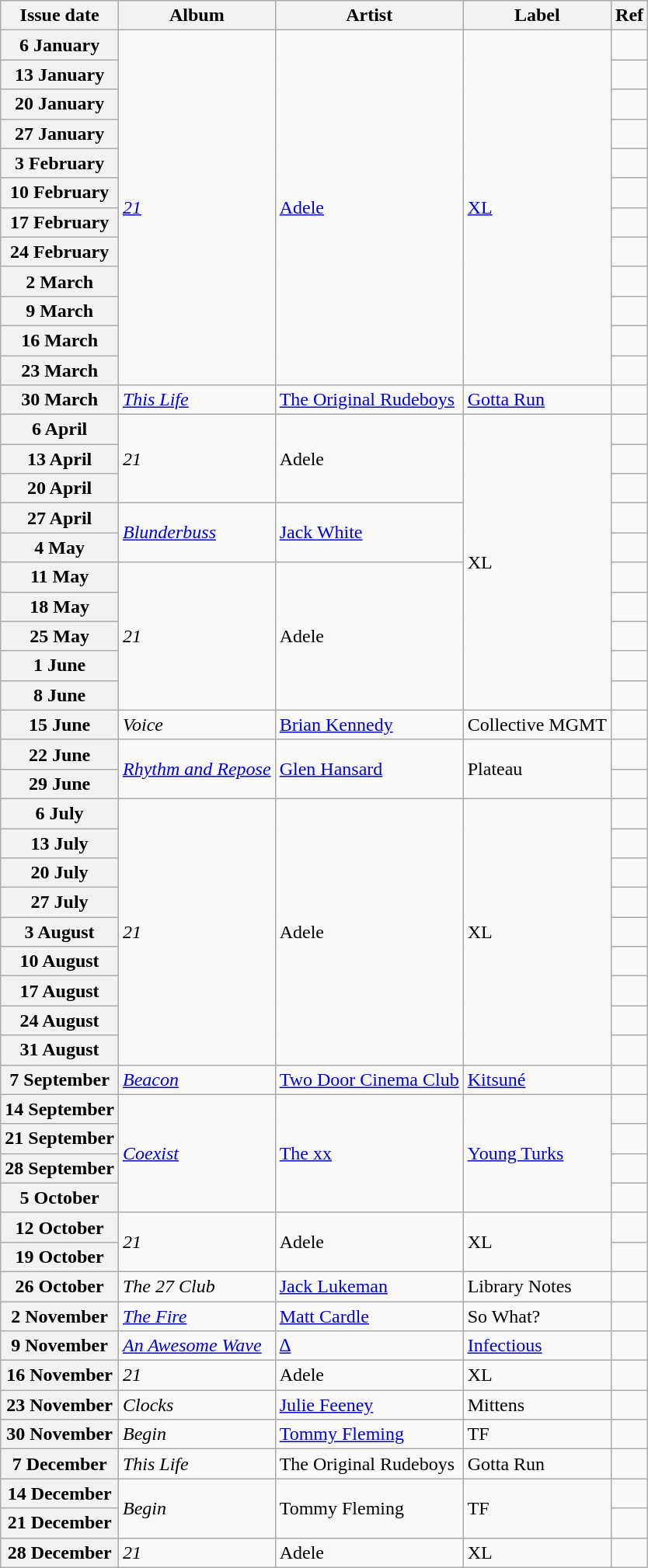<table class="wikitable plainrowheaders" style="text-align:left">
<tr>
<th scope="col">Issue date</th>
<th scope="col">Album</th>
<th scope="col">Artist</th>
<th scope="col">Label</th>
<th scope="col">Ref</th>
</tr>
<tr>
<th scope="row">6 January</th>
<td rowspan="12"><em><a href='#'>21</a></em></td>
<td rowspan="12"><a href='#'>Adele</a></td>
<td rowspan="12"><a href='#'>XL</a></td>
<td style="text-align:center"></td>
</tr>
<tr>
<th scope="row">13 January</th>
<td style="text-align:center"></td>
</tr>
<tr>
<th scope="row">20 January</th>
<td style="text-align:center"></td>
</tr>
<tr>
<th scope="row">27 January</th>
<td style="text-align:center"></td>
</tr>
<tr>
<th scope="row">3 February</th>
<td style="text-align:center"></td>
</tr>
<tr>
<th scope="row">10 February</th>
<td style="text-align:center"></td>
</tr>
<tr>
<th scope="row">17 February</th>
<td style="text-align:center"></td>
</tr>
<tr>
<th scope="row">24 February</th>
<td style="text-align:center"></td>
</tr>
<tr>
<th scope="row">2 March</th>
<td style="text-align:center"></td>
</tr>
<tr>
<th scope="row">9 March</th>
<td style="text-align:center"></td>
</tr>
<tr>
<th scope="row">16 March</th>
<td style="text-align:center"></td>
</tr>
<tr>
<th scope="row">23 March</th>
<td style="text-align:center"></td>
</tr>
<tr>
<th scope="row">30 March</th>
<td><em><a href='#'>This Life</a></em></td>
<td><a href='#'>The Original Rudeboys</a></td>
<td><a href='#'>Gotta Run</a></td>
<td style="text-align:center"></td>
</tr>
<tr>
<th scope="row">6 April</th>
<td rowspan="3"><em>21</em></td>
<td rowspan="3">Adele</td>
<td rowspan="10">XL</td>
<td style="text-align:center"></td>
</tr>
<tr>
<th scope="row">13 April</th>
<td style="text-align:center"></td>
</tr>
<tr>
<th scope="row">20 April</th>
<td style="text-align:center"></td>
</tr>
<tr>
<th scope="row">27 April</th>
<td rowspan="2"><em><a href='#'>Blunderbuss</a></em></td>
<td rowspan="2"><a href='#'>Jack White</a></td>
<td style="text-align:center"></td>
</tr>
<tr>
<th scope="row">4 May</th>
<td style="text-align:center"></td>
</tr>
<tr>
<th scope="row">11 May</th>
<td rowspan="5"><em>21</em></td>
<td rowspan="5">Adele</td>
<td style="text-align:center"></td>
</tr>
<tr>
<th scope="row">18 May</th>
<td style="text-align:center"></td>
</tr>
<tr>
<th scope="row">25 May</th>
<td style="text-align:center"></td>
</tr>
<tr>
<th scope="row">1 June</th>
<td style="text-align:center"></td>
</tr>
<tr>
<th scope="row">8 June</th>
<td style="text-align:center"></td>
</tr>
<tr>
<th scope="row">15 June</th>
<td><em>Voice</em></td>
<td><a href='#'>Brian Kennedy</a></td>
<td>Collective MGMT</td>
<td style="text-align:center"></td>
</tr>
<tr>
<th scope="row">22 June</th>
<td rowspan="2"><em><a href='#'>Rhythm and Repose</a></em></td>
<td rowspan="2"><a href='#'>Glen Hansard</a></td>
<td rowspan="2">Plateau</td>
<td style="text-align:center"></td>
</tr>
<tr>
<th scope="row">29 June</th>
<td style="text-align:center"></td>
</tr>
<tr>
<th scope="row">6 July</th>
<td rowspan="9"><em>21</em></td>
<td rowspan="9">Adele</td>
<td rowspan="9">XL</td>
<td style="text-align:center"></td>
</tr>
<tr>
<th scope="row">13 July</th>
<td style="text-align:center"></td>
</tr>
<tr>
<th scope="row">20 July</th>
<td style="text-align:center"></td>
</tr>
<tr>
<th scope="row">27 July</th>
<td style="text-align:center"></td>
</tr>
<tr>
<th scope="row">3 August</th>
<td style="text-align:center"></td>
</tr>
<tr>
<th scope="row">10 August</th>
<td style="text-align:center"></td>
</tr>
<tr>
<th scope="row">17 August</th>
<td style="text-align:center"></td>
</tr>
<tr>
<th scope="row">24 August</th>
<td style="text-align:center"></td>
</tr>
<tr>
<th scope="row">31 August</th>
<td style="text-align:center"></td>
</tr>
<tr>
<th scope="row">7 September</th>
<td><em><a href='#'>Beacon</a></em></td>
<td><a href='#'>Two Door Cinema Club</a></td>
<td><a href='#'>Kitsuné</a></td>
<td style="text-align:center"></td>
</tr>
<tr>
<th scope="row">14 September</th>
<td rowspan="4"><em><a href='#'>Coexist</a></em></td>
<td rowspan="4"><a href='#'>The xx</a></td>
<td rowspan="4"><a href='#'>Young Turks</a></td>
<td style="text-align:center"></td>
</tr>
<tr>
<th scope="row">21 September</th>
<td style="text-align:center"></td>
</tr>
<tr>
<th scope="row">28 September</th>
<td style="text-align:center"></td>
</tr>
<tr>
<th scope="row">5 October</th>
<td style="text-align:center"></td>
</tr>
<tr>
<th scope="row">12 October</th>
<td rowspan="2"><em>21</em></td>
<td rowspan="2">Adele</td>
<td rowspan="2">XL</td>
<td style="text-align:center"></td>
</tr>
<tr>
<th scope="row">19 October</th>
<td style="text-align:center"></td>
</tr>
<tr>
<th scope="row">26 October</th>
<td><em>The 27 Club</em></td>
<td><a href='#'>Jack Lukeman</a></td>
<td>Library Notes</td>
<td style="text-align:center"></td>
</tr>
<tr>
<th scope="row">2 November</th>
<td><em><a href='#'>The Fire</a></em></td>
<td><a href='#'>Matt Cardle</a></td>
<td>So What?</td>
<td style="text-align:center"></td>
</tr>
<tr>
<th scope="row">9 November</th>
<td><em><a href='#'>An Awesome Wave</a></em></td>
<td><a href='#'>∆</a></td>
<td><a href='#'>Infectious</a></td>
<td style="text-align:center"></td>
</tr>
<tr>
<th scope="row">16 November</th>
<td><em>21</em></td>
<td>Adele</td>
<td>XL</td>
<td style="text-align:center"></td>
</tr>
<tr>
<th scope="row">23 November</th>
<td><em>Clocks</em></td>
<td><a href='#'>Julie Feeney</a></td>
<td>Mittens</td>
<td style="text-align:center"></td>
</tr>
<tr>
<th scope="row">30 November</th>
<td><em>Begin</em></td>
<td><a href='#'>Tommy Fleming</a></td>
<td>TF</td>
<td style="text-align:center"></td>
</tr>
<tr>
<th scope="row">7 December</th>
<td><em>This Life</em></td>
<td>The Original Rudeboys</td>
<td>Gotta Run</td>
<td style="text-align:center"></td>
</tr>
<tr>
<th scope="row">14 December</th>
<td rowspan="2"><em>Begin</em></td>
<td rowspan="2">Tommy Fleming</td>
<td rowspan="2">TF</td>
<td style="text-align:center"></td>
</tr>
<tr>
<th scope="row">21 December</th>
<td style="text-align:center"></td>
</tr>
<tr>
<th scope="row">28 December</th>
<td><em>21</em></td>
<td>Adele</td>
<td>XL</td>
<td style="text-align:center"></td>
</tr>
</table>
